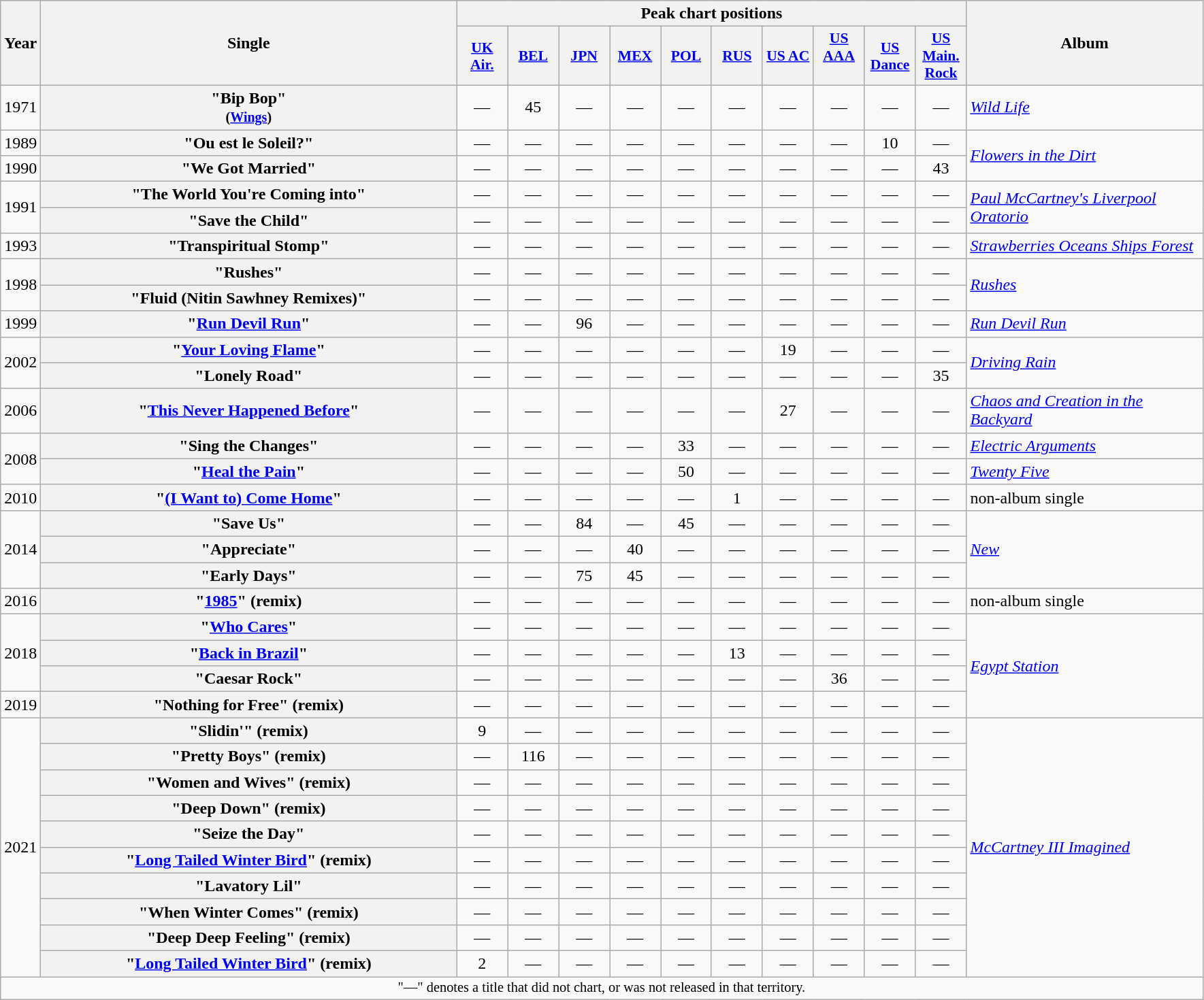<table class="wikitable plainrowheaders" style="text-align:center;">
<tr>
<th scope="col" rowspan="2">Year</th>
<th scope="col" rowspan="2" style="width:25em;">Single</th>
<th scope="col" colspan="10">Peak chart positions</th>
<th scope="col" rowspan="2" style="width:14em;">Album</th>
</tr>
<tr>
<th style="width:3em;font-size:90%"><a href='#'>UK Air.</a><br></th>
<th style="width:3em;font-size:90%"><a href='#'>BEL</a><br></th>
<th style="width:3em;font-size:90%"><a href='#'>JPN</a><br></th>
<th style="width:3em;font-size:90%"><a href='#'>MEX</a><br></th>
<th style="width:3em;font-size:90%"><a href='#'>POL</a><br></th>
<th style="width:3em;font-size:90%"><a href='#'>RUS</a><br></th>
<th style="width:3em;font-size:90%"><a href='#'>US AC</a><br></th>
<th style="width:3em;font-size:90%"><a href='#'>US AAA</a><br><br></th>
<th style="width:3em;font-size:90%"><a href='#'>US Dance</a><br></th>
<th style="width:3em;font-size:90%"><a href='#'>US<br>Main.<br>Rock</a><br></th>
</tr>
<tr>
<td>1971</td>
<th scope="row">"Bip Bop"<br><small>(<a href='#'>Wings</a>)</small></th>
<td>—</td>
<td>45</td>
<td>—</td>
<td>—</td>
<td>—</td>
<td>—</td>
<td>—</td>
<td>—</td>
<td>—</td>
<td>—</td>
<td style="text-align:left;"><em><a href='#'>Wild Life</a></em></td>
</tr>
<tr>
<td>1989</td>
<th scope="row">"Ou est le Soleil?"</th>
<td>—</td>
<td>—</td>
<td>—</td>
<td>—</td>
<td>—</td>
<td>—</td>
<td>—</td>
<td>—</td>
<td>10</td>
<td>—</td>
<td rowspan="2" style="text-align:left;"><em><a href='#'>Flowers in the Dirt</a></em></td>
</tr>
<tr>
<td>1990</td>
<th scope="row">"We Got Married"</th>
<td>—</td>
<td>—</td>
<td>—</td>
<td>—</td>
<td>—</td>
<td>—</td>
<td>—</td>
<td>—</td>
<td>—</td>
<td>43</td>
</tr>
<tr>
<td rowspan="2">1991</td>
<th scope="row">"The World You're Coming into"</th>
<td>—</td>
<td>—</td>
<td>—</td>
<td>—</td>
<td>—</td>
<td>—</td>
<td>—</td>
<td>—</td>
<td>—</td>
<td>—</td>
<td rowspan="2" style="text-align:left;"><em><a href='#'>Paul McCartney's Liverpool Oratorio</a></em></td>
</tr>
<tr>
<th scope="row">"Save the Child"</th>
<td>—</td>
<td>—</td>
<td>—</td>
<td>—</td>
<td>—</td>
<td>—</td>
<td>—</td>
<td>—</td>
<td>—</td>
<td>—</td>
</tr>
<tr>
<td>1993</td>
<th scope="row">"Transpiritual Stomp"<br></th>
<td>—</td>
<td>—</td>
<td>—</td>
<td>—</td>
<td>—</td>
<td>—</td>
<td>—</td>
<td>—</td>
<td>—</td>
<td>—</td>
<td align="left"><em><a href='#'>Strawberries Oceans Ships Forest</a></em></td>
</tr>
<tr>
<td rowspan="2">1998</td>
<th scope="row">"Rushes"<br></th>
<td>—</td>
<td>—</td>
<td>—</td>
<td>—</td>
<td>—</td>
<td>—</td>
<td>—</td>
<td>—</td>
<td>—</td>
<td>—</td>
<td rowspan="2" style="text-align:left;"><em><a href='#'>Rushes</a></em></td>
</tr>
<tr>
<th scope="row">"Fluid (Nitin Sawhney Remixes)"<br></th>
<td>—</td>
<td>—</td>
<td>—</td>
<td>—</td>
<td>—</td>
<td>—</td>
<td>—</td>
<td>—</td>
<td>—</td>
<td>—</td>
</tr>
<tr>
<td>1999</td>
<th scope="row">"<a href='#'>Run Devil Run</a>"</th>
<td>—</td>
<td>—</td>
<td>96</td>
<td>—</td>
<td>—</td>
<td>—</td>
<td>—</td>
<td>—</td>
<td>—</td>
<td>—</td>
<td style="text-align:left;"><em><a href='#'>Run Devil Run</a></em></td>
</tr>
<tr>
<td rowspan="2">2002</td>
<th scope="row">"<a href='#'>Your Loving Flame</a>"</th>
<td>—</td>
<td>—</td>
<td>—</td>
<td>—</td>
<td>—</td>
<td>—</td>
<td>19</td>
<td>—</td>
<td>—</td>
<td>—</td>
<td rowspan="2" style="text-align:left;"><em><a href='#'>Driving Rain</a></em></td>
</tr>
<tr>
<th scope="row">"Lonely Road"</th>
<td>—</td>
<td>—</td>
<td>—</td>
<td>—</td>
<td>—</td>
<td>—</td>
<td>—</td>
<td>—</td>
<td>—</td>
<td>35</td>
</tr>
<tr>
<td>2006</td>
<th scope="row">"<a href='#'>This Never Happened Before</a>"</th>
<td>—</td>
<td>—</td>
<td>—</td>
<td>—</td>
<td>—</td>
<td>—</td>
<td>27</td>
<td>—</td>
<td>—</td>
<td>—</td>
<td style="text-align:left;"><em><a href='#'>Chaos and Creation in the Backyard</a></em></td>
</tr>
<tr>
<td rowspan="2">2008</td>
<th scope="row">"Sing the Changes"<br></th>
<td>—</td>
<td>—</td>
<td>—</td>
<td>—</td>
<td>33</td>
<td>—</td>
<td>—</td>
<td>—</td>
<td>—</td>
<td>—</td>
<td align="left"><em><a href='#'>Electric Arguments</a></em></td>
</tr>
<tr>
<th scope="row">"<a href='#'>Heal the Pain</a>"<br></th>
<td>—</td>
<td>—</td>
<td>—</td>
<td>—</td>
<td>50</td>
<td>—</td>
<td>—</td>
<td>—</td>
<td>—</td>
<td>—</td>
<td align="left"><em><a href='#'>Twenty Five</a></em></td>
</tr>
<tr>
<td>2010</td>
<th scope="row">"<a href='#'>(I Want to) Come Home</a>"</th>
<td>—</td>
<td>—</td>
<td>—</td>
<td>—</td>
<td>—</td>
<td>1</td>
<td>—</td>
<td>—</td>
<td>—</td>
<td>—</td>
<td align="left">non-album single</td>
</tr>
<tr>
<td rowspan="3">2014</td>
<th scope="row">"Save Us"</th>
<td>—</td>
<td>—</td>
<td>84</td>
<td>—</td>
<td>45</td>
<td>—</td>
<td>—</td>
<td>—</td>
<td>—</td>
<td>—</td>
<td rowspan="3" style="text-align:left;"><em><a href='#'>New</a></em></td>
</tr>
<tr>
<th scope="row">"Appreciate"</th>
<td>—</td>
<td>—</td>
<td>—</td>
<td>40</td>
<td>—</td>
<td>—</td>
<td>—</td>
<td>—</td>
<td>—</td>
<td>—</td>
</tr>
<tr>
<th scope="row">"Early Days"</th>
<td>—</td>
<td>—</td>
<td>75</td>
<td>45</td>
<td>—</td>
<td>—</td>
<td>—</td>
<td>—</td>
<td>—</td>
<td>—</td>
</tr>
<tr>
<td>2016</td>
<th scope="row">"<a href='#'>1985</a>" (remix)<br></th>
<td>—</td>
<td>—</td>
<td>—</td>
<td>—</td>
<td>—</td>
<td>—</td>
<td>—</td>
<td>—</td>
<td>—</td>
<td>—</td>
<td align=left>non-album single</td>
</tr>
<tr>
<td rowspan="3">2018</td>
<th scope="row">"<a href='#'>Who Cares</a>"</th>
<td>—</td>
<td>—</td>
<td>—</td>
<td>—</td>
<td>—</td>
<td>—</td>
<td>—</td>
<td>—</td>
<td>—</td>
<td>—</td>
<td rowspan="4" style="text-align:left;"><em><a href='#'>Egypt Station</a></em></td>
</tr>
<tr>
<th scope="row">"<a href='#'>Back in Brazil</a>"</th>
<td>—</td>
<td>—</td>
<td>—</td>
<td>—</td>
<td>—</td>
<td>13</td>
<td>—</td>
<td>—</td>
<td>—</td>
<td>—</td>
</tr>
<tr>
<th scope="row">"Caesar Rock"</th>
<td>—</td>
<td>—</td>
<td>—</td>
<td>—</td>
<td>—</td>
<td>—</td>
<td>—</td>
<td>36</td>
<td>—</td>
<td>—</td>
</tr>
<tr>
<td>2019</td>
<th scope="row">"Nothing for Free" (remix)<br></th>
<td>—</td>
<td>—</td>
<td>—</td>
<td>—</td>
<td>—</td>
<td>—</td>
<td>—</td>
<td>—</td>
<td>—</td>
<td>—</td>
</tr>
<tr>
<td rowspan="10">2021</td>
<th scope="row">"Slidin'" (remix)<br></th>
<td>9</td>
<td>—</td>
<td>—</td>
<td>—</td>
<td>—</td>
<td>—</td>
<td>—</td>
<td>—</td>
<td>—</td>
<td>—</td>
<td rowspan="10" style="text-align:left;"><em><a href='#'>McCartney III Imagined</a></em></td>
</tr>
<tr>
<th scope="row">"Pretty Boys" (remix)<br></th>
<td>—</td>
<td>116</td>
<td>—</td>
<td>—</td>
<td>—</td>
<td>—</td>
<td>—</td>
<td>—</td>
<td>—</td>
<td>—</td>
</tr>
<tr>
<th scope="row">"Women and Wives" (remix)<br></th>
<td>—</td>
<td>—</td>
<td>—</td>
<td>—</td>
<td>—</td>
<td>—</td>
<td>—</td>
<td>—</td>
<td>—</td>
<td>—</td>
</tr>
<tr>
<th scope="row">"Deep Down" (remix)<br></th>
<td>—</td>
<td>—</td>
<td>—</td>
<td>—</td>
<td>—</td>
<td>—</td>
<td>—</td>
<td>—</td>
<td>—</td>
<td>—</td>
</tr>
<tr>
<th scope="row">"Seize the Day" <br></th>
<td>—</td>
<td>—</td>
<td>—</td>
<td>—</td>
<td>—</td>
<td>—</td>
<td>—</td>
<td>—</td>
<td>—</td>
<td>—</td>
</tr>
<tr>
<th scope="row">"<a href='#'>Long Tailed Winter Bird</a>" (remix)<br></th>
<td>—</td>
<td>—</td>
<td>—</td>
<td>—</td>
<td>—</td>
<td>—</td>
<td>—</td>
<td>—</td>
<td>—</td>
<td>—</td>
</tr>
<tr>
<th scope="row">"Lavatory Lil" <br></th>
<td>—</td>
<td>—</td>
<td>—</td>
<td>—</td>
<td>—</td>
<td>—</td>
<td>—</td>
<td>—</td>
<td>—</td>
<td>—</td>
</tr>
<tr>
<th scope="row">"When Winter Comes" (remix)<br></th>
<td>—</td>
<td>—</td>
<td>—</td>
<td>—</td>
<td>—</td>
<td>—</td>
<td>—</td>
<td>—</td>
<td>—</td>
<td>—</td>
</tr>
<tr>
<th scope="row">"Deep Deep Feeling" (remix)<br></th>
<td>—</td>
<td>—</td>
<td>—</td>
<td>—</td>
<td>—</td>
<td>—</td>
<td>—</td>
<td>—</td>
<td>—</td>
<td>—</td>
</tr>
<tr>
<th scope="row">"<a href='#'>Long Tailed Winter Bird</a>" (remix)<br></th>
<td>2</td>
<td>—</td>
<td>—</td>
<td>—</td>
<td>—</td>
<td>—</td>
<td>—</td>
<td>—</td>
<td>—</td>
<td>—</td>
</tr>
<tr>
<td colspan="13" style="text-align:center; font-size:85%;">"—" denotes a title that did not chart, or was not released in that territory.</td>
</tr>
</table>
